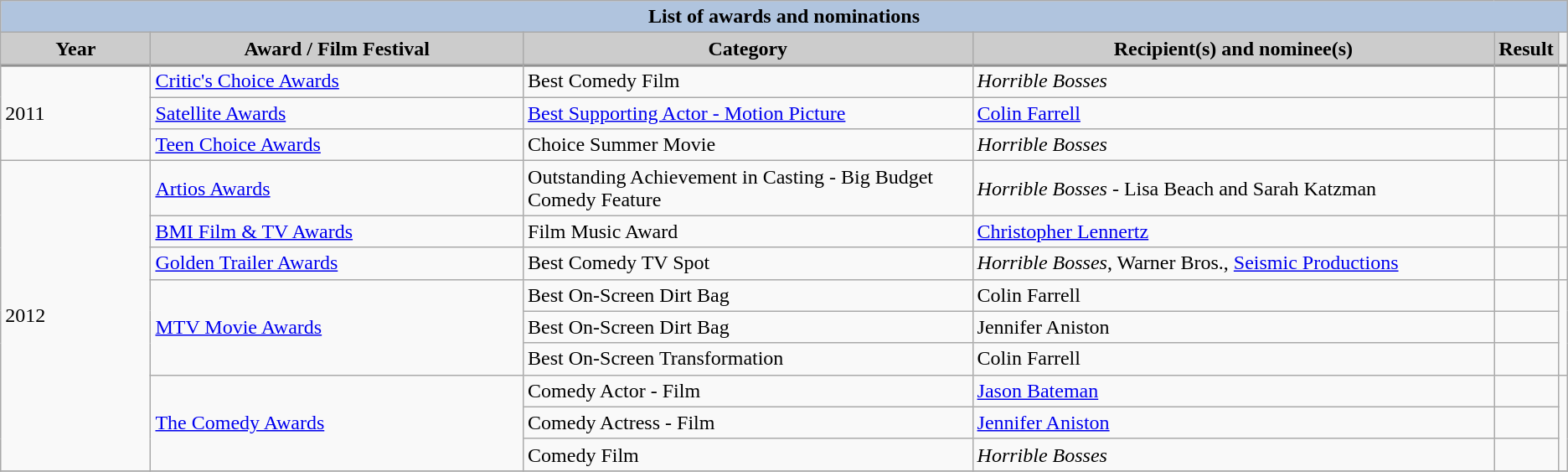<table class="wikitable">
<tr style="text-align:center;">
<th colspan=6 style="background:#B0C4DE;">List of awards and nominations</th>
</tr>
<tr style="text-align:center;">
<th style="background:#ccc;" width="10%">Year</th>
<th style="background:#ccc;" width="25%">Award / Film Festival</th>
<th style="background:#ccc;" width="30%">Category</th>
<th style="background:#ccc;" width="40%">Recipient(s) and nominee(s)</th>
<th style="background:#ccc;" width="15%">Result</th>
<th scope="col" class="unsortable"></th>
</tr>
<tr style="border-top:2px solid gray;">
</tr>
<tr>
<td rowspan="3">2011</td>
<td><a href='#'>Critic's Choice Awards</a></td>
<td>Best Comedy Film</td>
<td><em>Horrible Bosses</em></td>
<td></td>
<td style="text-align:center;"></td>
</tr>
<tr>
<td><a href='#'>Satellite Awards</a></td>
<td><a href='#'>Best Supporting Actor - Motion Picture</a></td>
<td><a href='#'>Colin Farrell</a></td>
<td></td>
<td style="text-align:center;"></td>
</tr>
<tr>
<td><a href='#'>Teen Choice Awards</a></td>
<td>Choice Summer Movie</td>
<td><em>Horrible Bosses</em></td>
<td></td>
<td style="text-align:center;"></td>
</tr>
<tr>
<td rowspan="9">2012</td>
<td><a href='#'>Artios Awards</a></td>
<td>Outstanding Achievement in Casting - Big Budget Comedy Feature</td>
<td><em>Horrible Bosses</em> - Lisa Beach and Sarah Katzman</td>
<td></td>
<td style="text-align:center;"></td>
</tr>
<tr>
<td><a href='#'>BMI Film & TV Awards</a></td>
<td>Film Music Award</td>
<td><a href='#'>Christopher Lennertz</a></td>
<td></td>
<td style="text-align:center;"></td>
</tr>
<tr>
<td><a href='#'>Golden Trailer Awards</a></td>
<td>Best Comedy TV Spot</td>
<td><em>Horrible Bosses</em>, Warner Bros., <a href='#'>Seismic Productions</a></td>
<td></td>
<td style="text-align:center;"></td>
</tr>
<tr>
<td rowspan="3"><a href='#'>MTV Movie Awards</a></td>
<td>Best On-Screen Dirt Bag</td>
<td>Colin Farrell</td>
<td></td>
<td style="text-align:center;" rowspan="3"><br></td>
</tr>
<tr>
<td>Best On-Screen Dirt Bag</td>
<td>Jennifer Aniston</td>
<td></td>
</tr>
<tr>
<td>Best On-Screen Transformation</td>
<td>Colin Farrell</td>
<td></td>
</tr>
<tr>
<td rowspan="3"><a href='#'>The Comedy Awards</a></td>
<td>Comedy Actor - Film</td>
<td><a href='#'>Jason Bateman</a></td>
<td></td>
<td rowspan="3" style="text-align:center;"></td>
</tr>
<tr>
<td>Comedy Actress - Film</td>
<td><a href='#'>Jennifer Aniston</a></td>
<td></td>
</tr>
<tr>
<td>Comedy Film</td>
<td><em>Horrible Bosses</em></td>
<td></td>
</tr>
<tr>
</tr>
</table>
